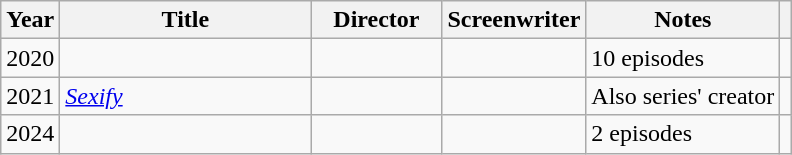<table class="wikitable">
<tr>
<th>Year</th>
<th width="160">Title</th>
<th width="80">Director</th>
<th width="80">Screenwriter</th>
<th class="unsortable">Notes</th>
<th class="unsortable"></th>
</tr>
<tr>
<td>2020</td>
<td><em></em></td>
<td></td>
<td></td>
<td>10 episodes</td>
<td></td>
</tr>
<tr>
<td>2021</td>
<td><em><a href='#'>Sexify</a></em></td>
<td></td>
<td></td>
<td>Also series' creator</td>
<td></td>
</tr>
<tr>
<td>2024</td>
<td><em></em></td>
<td></td>
<td></td>
<td>2 episodes</td>
<td></td>
</tr>
</table>
